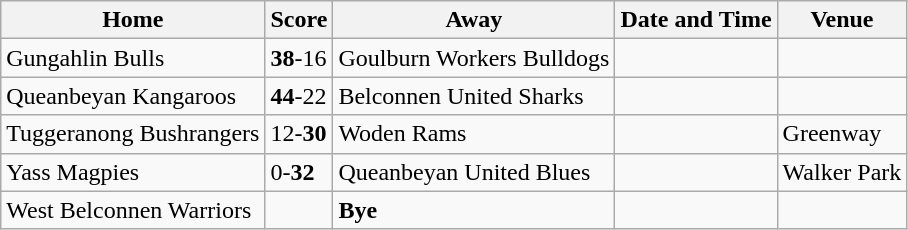<table class="wikitable">
<tr>
<th>Home</th>
<th>Score</th>
<th>Away</th>
<th>Date and Time</th>
<th>Venue</th>
</tr>
<tr>
<td> Gungahlin Bulls</td>
<td><strong>38</strong>-16</td>
<td> Goulburn Workers Bulldogs</td>
<td></td>
<td></td>
</tr>
<tr>
<td> Queanbeyan Kangaroos</td>
<td><strong>44</strong>-22</td>
<td> Belconnen United Sharks</td>
<td></td>
<td></td>
</tr>
<tr>
<td> Tuggeranong Bushrangers</td>
<td>12-<strong>30</strong></td>
<td> Woden Rams</td>
<td></td>
<td>Greenway</td>
</tr>
<tr>
<td> Yass Magpies</td>
<td>0-<strong>32</strong></td>
<td> Queanbeyan United Blues</td>
<td></td>
<td>Walker Park</td>
</tr>
<tr>
<td> West Belconnen Warriors</td>
<td></td>
<td><strong>Bye</strong></td>
<td></td>
<td></td>
</tr>
</table>
